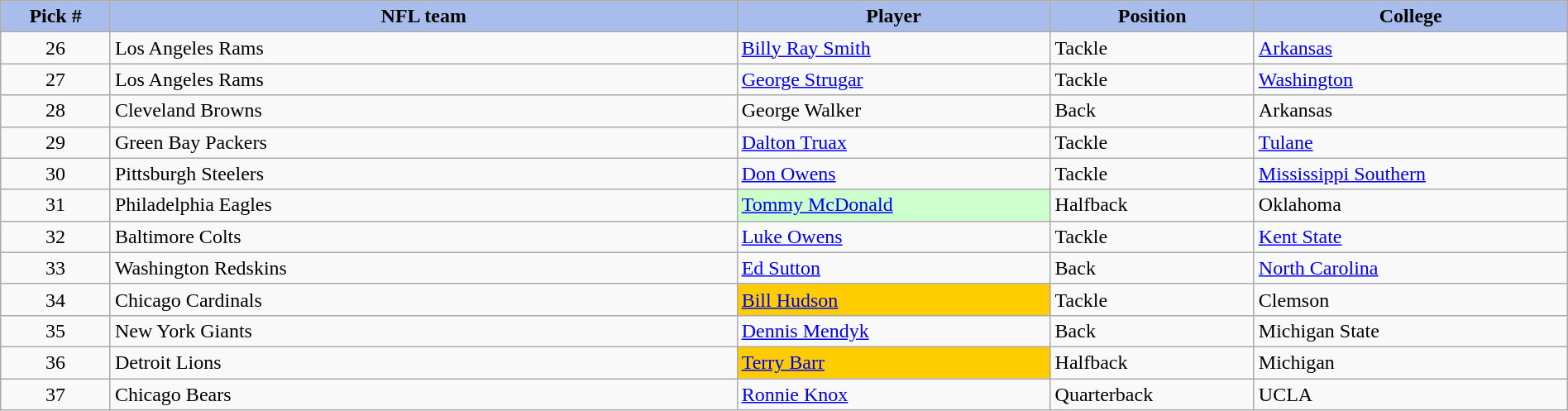<table class="wikitable sortable sortable" style="width: 100%">
<tr>
<th style="background:#A8BDEC;" width=7%>Pick #</th>
<th width=40% style="background:#A8BDEC;">NFL team</th>
<th width=20% style="background:#A8BDEC;">Player</th>
<th width=13% style="background:#A8BDEC;">Position</th>
<th style="background:#A8BDEC;">College</th>
</tr>
<tr>
<td align=center>26</td>
<td>Los Angeles Rams</td>
<td><a href='#'>Billy Ray Smith</a></td>
<td>Tackle</td>
<td><a href='#'>Arkansas</a></td>
</tr>
<tr>
<td align=center>27</td>
<td>Los Angeles Rams</td>
<td><a href='#'>George Strugar</a></td>
<td>Tackle</td>
<td><a href='#'>Washington</a></td>
</tr>
<tr>
<td align=center>28</td>
<td>Cleveland Browns</td>
<td>George Walker</td>
<td>Back</td>
<td>Arkansas</td>
</tr>
<tr>
<td align=center>29</td>
<td>Green Bay Packers</td>
<td><a href='#'>Dalton Truax</a></td>
<td>Tackle</td>
<td><a href='#'>Tulane</a></td>
</tr>
<tr>
<td align=center>30</td>
<td>Pittsburgh Steelers</td>
<td><a href='#'>Don Owens</a></td>
<td>Tackle</td>
<td><a href='#'>Mississippi Southern</a></td>
</tr>
<tr>
<td align=center>31</td>
<td>Philadelphia Eagles</td>
<td bgcolor="#CCFFCC"><a href='#'>Tommy McDonald</a></td>
<td>Halfback</td>
<td>Oklahoma</td>
</tr>
<tr>
<td align=center>32</td>
<td>Baltimore Colts</td>
<td><a href='#'>Luke Owens</a></td>
<td>Tackle</td>
<td><a href='#'>Kent State</a></td>
</tr>
<tr>
<td align=center>33</td>
<td>Washington Redskins</td>
<td><a href='#'>Ed Sutton</a></td>
<td>Back</td>
<td><a href='#'>North Carolina</a></td>
</tr>
<tr>
<td align=center>34</td>
<td>Chicago Cardinals</td>
<td bgcolor="#FFCC00"><a href='#'>Bill Hudson</a></td>
<td>Tackle</td>
<td>Clemson</td>
</tr>
<tr>
<td align=center>35</td>
<td>New York Giants</td>
<td><a href='#'>Dennis Mendyk</a></td>
<td>Back</td>
<td>Michigan State</td>
</tr>
<tr>
<td align=center>36</td>
<td>Detroit Lions</td>
<td bgcolor="#FFCC00"><a href='#'>Terry Barr</a></td>
<td>Halfback</td>
<td>Michigan</td>
</tr>
<tr>
<td align=center>37</td>
<td>Chicago Bears</td>
<td><a href='#'>Ronnie Knox</a></td>
<td>Quarterback</td>
<td>UCLA</td>
</tr>
</table>
